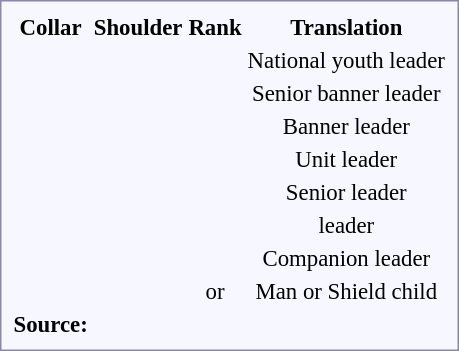<table style="border:1px solid #8888aa; background-color:#f7f8ff; padding:5px; font-size:95%; margin: 0px 12px 12px 0px;">
<tr style="text-align:center;">
<th>Collar</th>
<th>Shoulder</th>
<th>Rank</th>
<th>Translation</th>
</tr>
<tr style="text-align:center;">
<td></td>
<td></td>
<td></td>
<td>National youth leader</td>
</tr>
<tr style="text-align:center;">
<td></td>
<td></td>
<td></td>
<td>Senior banner leader</td>
</tr>
<tr style="text-align:center;">
<td></td>
<td rowspan=6></td>
<td></td>
<td>Banner leader</td>
</tr>
<tr style="text-align:center;">
<td></td>
<td></td>
<td>Unit leader</td>
</tr>
<tr style="text-align:center;">
<td></td>
<td></td>
<td>Senior  leader</td>
</tr>
<tr style="text-align:center;">
<td></td>
<td></td>
<td> leader</td>
</tr>
<tr style="text-align:center;">
<td></td>
<td></td>
<td>Companion leader</td>
</tr>
<tr style="text-align:center;">
<td></td>
<td> or </td>
<td> Man or Shield child</td>
</tr>
<tr>
<td><strong>Source:</strong> </td>
</tr>
</table>
